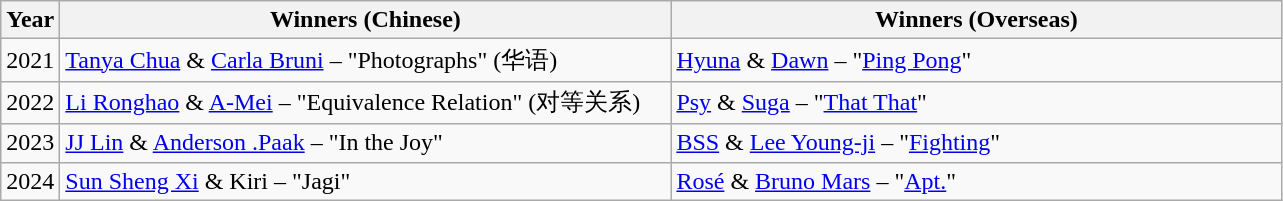<table class="wikitable">
<tr>
<th>Year</th>
<th style="width:25em;">Winners (Chinese)</th>
<th style="width:25em;">Winners (Overseas)</th>
</tr>
<tr>
<td>2021</td>
<td><a href='#'>Tanya Chua</a> & <a href='#'>Carla Bruni</a> – "Photographs" (华语)</td>
<td><a href='#'>Hyuna</a> & <a href='#'>Dawn</a> – "<a href='#'>Ping Pong</a>"</td>
</tr>
<tr>
<td>2022</td>
<td><a href='#'>Li Ronghao</a> & <a href='#'>A-Mei</a> – "Equivalence Relation" (对等关系)</td>
<td><a href='#'>Psy</a> & <a href='#'>Suga</a> – "<a href='#'>That That</a>"</td>
</tr>
<tr>
<td>2023</td>
<td><a href='#'>JJ Lin</a> & <a href='#'>Anderson .Paak</a> – "In the Joy"</td>
<td><a href='#'>BSS</a> & <a href='#'>Lee Young-ji</a> – "<a href='#'>Fighting</a>"</td>
</tr>
<tr>
<td>2024</td>
<td><a href='#'>Sun Sheng Xi</a> & Kiri – "Jagi"</td>
<td><a href='#'>Rosé</a> & <a href='#'>Bruno Mars</a> – "<a href='#'>Apt.</a>"</td>
</tr>
</table>
